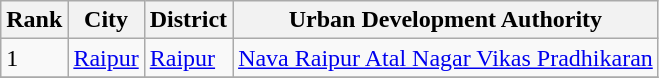<table class="wikitable sortable">
<tr>
<th>Rank</th>
<th>City</th>
<th>District</th>
<th>Urban Development Authority</th>
</tr>
<tr>
<td>1</td>
<td><a href='#'>Raipur</a></td>
<td><a href='#'>Raipur</a></td>
<td><a href='#'>Nava Raipur Atal Nagar Vikas Pradhikaran</a></td>
</tr>
<tr>
</tr>
</table>
